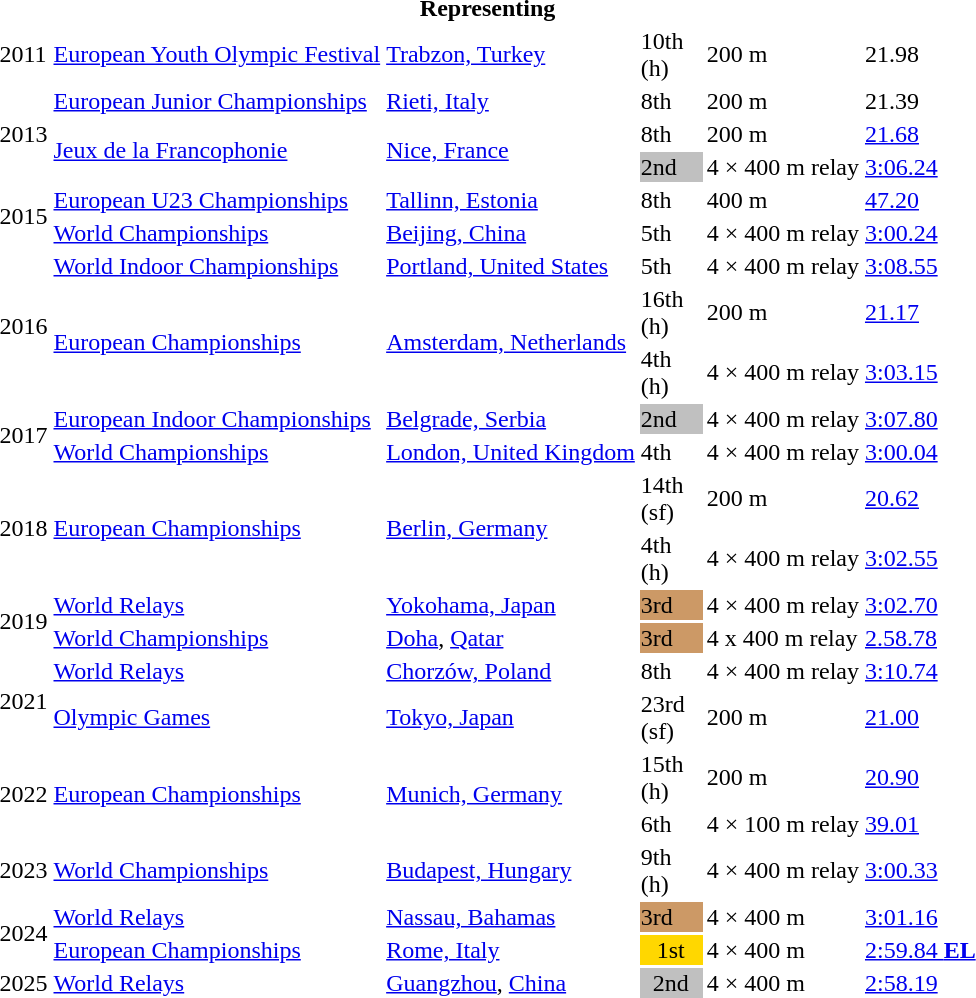<table>
<tr>
<th colspan="6">Representing </th>
</tr>
<tr>
<td>2011</td>
<td><a href='#'>European Youth Olympic Festival</a></td>
<td><a href='#'>Trabzon, Turkey</a></td>
<td>10th (h)</td>
<td>200 m</td>
<td>21.98</td>
</tr>
<tr>
<td rowspan=3>2013</td>
<td><a href='#'>European Junior Championships</a></td>
<td><a href='#'>Rieti, Italy</a></td>
<td>8th</td>
<td>200 m</td>
<td>21.39</td>
</tr>
<tr>
<td rowspan=2><a href='#'>Jeux de la Francophonie</a></td>
<td rowspan=2><a href='#'>Nice, France</a></td>
<td>8th</td>
<td>200 m</td>
<td><a href='#'>21.68</a></td>
</tr>
<tr>
<td bgcolor=silver>2nd</td>
<td>4 × 400 m relay</td>
<td><a href='#'>3:06.24</a></td>
</tr>
<tr>
<td rowspan=2>2015</td>
<td><a href='#'>European U23 Championships</a></td>
<td><a href='#'>Tallinn, Estonia</a></td>
<td>8th</td>
<td>400 m</td>
<td><a href='#'>47.20</a></td>
</tr>
<tr>
<td><a href='#'>World Championships</a></td>
<td><a href='#'>Beijing, China</a></td>
<td>5th</td>
<td>4 × 400 m relay</td>
<td><a href='#'>3:00.24</a></td>
</tr>
<tr>
<td rowspan=3>2016</td>
<td><a href='#'>World Indoor Championships</a></td>
<td><a href='#'>Portland, United States</a></td>
<td>5th</td>
<td>4 × 400 m relay</td>
<td><a href='#'>3:08.55</a></td>
</tr>
<tr>
<td rowspan=2><a href='#'>European Championships</a></td>
<td rowspan=2><a href='#'>Amsterdam, Netherlands</a></td>
<td>16th (h)</td>
<td>200 m</td>
<td><a href='#'>21.17</a></td>
</tr>
<tr>
<td>4th (h)</td>
<td>4 × 400 m relay</td>
<td><a href='#'>3:03.15</a></td>
</tr>
<tr>
<td rowspan=2>2017</td>
<td><a href='#'>European Indoor Championships</a></td>
<td><a href='#'>Belgrade, Serbia</a></td>
<td bgcolor=silver>2nd</td>
<td>4 × 400 m relay</td>
<td><a href='#'>3:07.80</a></td>
</tr>
<tr>
<td><a href='#'>World Championships</a></td>
<td><a href='#'>London, United Kingdom</a></td>
<td>4th</td>
<td>4 × 400 m relay</td>
<td><a href='#'>3:00.04</a></td>
</tr>
<tr>
<td rowspan=2>2018</td>
<td rowspan=2><a href='#'>European Championships</a></td>
<td rowspan=2><a href='#'>Berlin, Germany</a></td>
<td>14th (sf)</td>
<td>200 m</td>
<td><a href='#'>20.62</a></td>
</tr>
<tr>
<td>4th (h)</td>
<td>4 × 400 m relay</td>
<td><a href='#'>3:02.55</a></td>
</tr>
<tr>
<td rowspan=2>2019</td>
<td><a href='#'>World Relays</a></td>
<td><a href='#'>Yokohama, Japan</a></td>
<td bgcolor=cc9966>3rd</td>
<td>4 × 400 m relay</td>
<td><a href='#'>3:02.70</a></td>
</tr>
<tr>
<td><a href='#'>World Championships</a></td>
<td><a href='#'>Doha</a>, <a href='#'>Qatar</a></td>
<td bgcolor=cc9966>3rd</td>
<td>4 x 400 m relay</td>
<td><a href='#'>2.58.78</a></td>
</tr>
<tr>
<td rowspan=2>2021</td>
<td><a href='#'>World Relays</a></td>
<td><a href='#'>Chorzów, Poland</a></td>
<td>8th</td>
<td>4 × 400 m relay</td>
<td><a href='#'>3:10.74</a></td>
</tr>
<tr>
<td><a href='#'>Olympic Games</a></td>
<td><a href='#'>Tokyo, Japan</a></td>
<td>23rd (sf)</td>
<td>200 m</td>
<td><a href='#'>21.00</a></td>
</tr>
<tr>
<td rowspan=2>2022</td>
<td rowspan=2><a href='#'>European Championships</a></td>
<td rowspan=2><a href='#'>Munich, Germany</a></td>
<td>15th (h)</td>
<td>200 m</td>
<td><a href='#'>20.90</a></td>
</tr>
<tr>
<td>6th</td>
<td>4 × 100 m relay</td>
<td><a href='#'>39.01</a></td>
</tr>
<tr>
<td>2023</td>
<td><a href='#'>World Championships</a></td>
<td><a href='#'>Budapest, Hungary</a></td>
<td>9th (h)</td>
<td>4 × 400 m relay</td>
<td><a href='#'>3:00.33</a></td>
</tr>
<tr>
<td rowspan=2>2024</td>
<td><a href='#'>World Relays</a></td>
<td><a href='#'>Nassau, Bahamas</a></td>
<td bgcolor=cc9966>3rd</td>
<td>4 × 400 m</td>
<td><a href='#'>3:01.16</a></td>
</tr>
<tr>
<td><a href='#'>European Championships</a></td>
<td><a href='#'>Rome, Italy</a></td>
<td align="center" width=40 bgcolor=gold>1st</td>
<td>4 × 400 m</td>
<td><a href='#'>2:59.84 <strong>EL</strong></a></td>
</tr>
<tr>
<td>2025</td>
<td><a href='#'>World Relays</a></td>
<td><a href='#'>Guangzhou</a>, <a href='#'>China</a></td>
<td align="center" width=40 bgcolor=silver>2nd</td>
<td>4 × 400 m</td>
<td><a href='#'>2:58.19</a> </td>
</tr>
<tr>
</tr>
</table>
